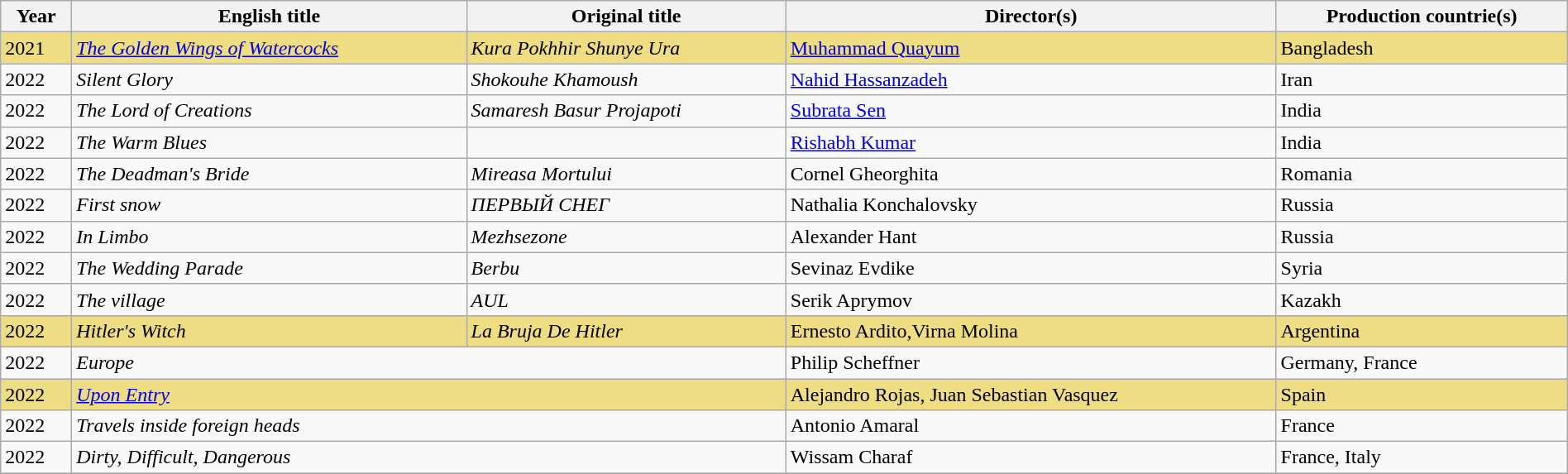<table class="sortable wikitable" style="width:100%; margin-bottom:4px" cellpadding="5">
<tr>
<th scope="col">Year</th>
<th scope="col">English title</th>
<th scope="col">Original title</th>
<th scope="col">Director(s)</th>
<th scope="col">Production countrie(s)</th>
</tr>
<tr style="background:#eedd82;">
<td>2021</td>
<td><em><a href='#'>The Golden Wings of Watercocks</a></em></td>
<td><em>Kura Pokhhir Shunye Ura</em></td>
<td><a href='#'>Muhammad Quayum</a></td>
<td>Bangladesh</td>
</tr>
<tr>
<td>2022</td>
<td><em>Silent Glory</em></td>
<td><em>Shokouhe Khamoush</em></td>
<td><a href='#'>Nahid Hassanzadeh</a></td>
<td>Iran</td>
</tr>
<tr>
<td>2022</td>
<td><em>The Lord of Creations</em></td>
<td><em>Samaresh Basur Projapoti</em></td>
<td><a href='#'>Subrata Sen</a></td>
<td>India</td>
</tr>
<tr>
<td>2022</td>
<td><em>The Warm Blues</em></td>
<td></td>
<td><a href='#'>Rishabh Kumar</a></td>
<td>India</td>
</tr>
<tr>
<td>2022</td>
<td><em>The Deadman's Bride</em></td>
<td><em>Mireasa Mortului</em></td>
<td>Cornel Gheorghita</td>
<td>Romania</td>
</tr>
<tr>
<td>2022</td>
<td><em>First snow</em></td>
<td><em>ПЕРВЫЙ СНЕГ</em></td>
<td>Nathalia Konchalovsky</td>
<td>Russia</td>
</tr>
<tr>
<td>2022</td>
<td><em>In Limbo</em></td>
<td><em>Mezhsezone</em></td>
<td>Alexander Hant</td>
<td>Russia</td>
</tr>
<tr>
<td>2022</td>
<td><em>The Wedding Parade</em></td>
<td><em>Berbu</em></td>
<td>Sevinaz Evdike</td>
<td>Syria</td>
</tr>
<tr>
<td>2022</td>
<td><em>The village</em></td>
<td><em>AUL</em></td>
<td>Serik Aprymov</td>
<td>Kazakh</td>
</tr>
<tr style="background:#eedd82;">
<td>2022</td>
<td><em>Hitler's Witch</em></td>
<td><em>La Bruja De Hitler</em></td>
<td>Ernesto Ardito,Virna Molina</td>
<td>Argentina</td>
</tr>
<tr>
<td>2022</td>
<td colspan=2><em>Europe</em></td>
<td>Philip Scheffner</td>
<td>Germany, France</td>
</tr>
<tr style="background:#eedd82;">
<td>2022</td>
<td colspan=2><em><a href='#'>Upon Entry</a></em></td>
<td>Alejandro Rojas, Juan Sebastian Vasquez</td>
<td>Spain</td>
</tr>
<tr>
<td>2022</td>
<td colspan=2><em>Travels inside foreign heads</em></td>
<td>Antonio Amaral</td>
<td>France</td>
</tr>
<tr>
<td>2022</td>
<td colspan=2><em>Dirty, Difficult, Dangerous</em></td>
<td>Wissam Charaf</td>
<td>France, Italy</td>
</tr>
<tr>
</tr>
</table>
